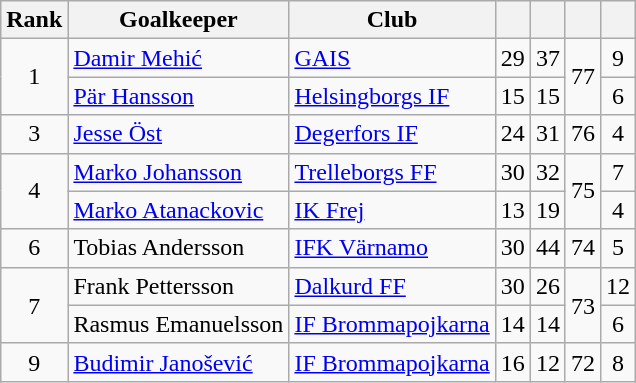<table class="wikitable sortable" style="text-align:center">
<tr>
<th>Rank</th>
<th>Goalkeeper</th>
<th>Club<br></th>
<th></th>
<th></th>
<th></th>
<th></th>
</tr>
<tr>
<td rowspan="2">1</td>
<td align="left"> <a href='#'>Damir Mehić</a></td>
<td align="left"><a href='#'>GAIS</a></td>
<td>29</td>
<td>37</td>
<td rowspan="2">77</td>
<td>9</td>
</tr>
<tr>
<td align="left"> <a href='#'>Pär Hansson</a></td>
<td align="left"><a href='#'>Helsingborgs IF</a></td>
<td>15</td>
<td>15</td>
<td>6</td>
</tr>
<tr>
<td>3</td>
<td align="left"> <a href='#'>Jesse Öst</a></td>
<td align="left"><a href='#'>Degerfors IF</a></td>
<td>24</td>
<td>31</td>
<td>76</td>
<td>4</td>
</tr>
<tr>
<td rowspan="2">4</td>
<td align="left"> <a href='#'>Marko Johansson</a></td>
<td align="left"><a href='#'>Trelleborgs FF</a></td>
<td>30</td>
<td>32</td>
<td rowspan="2">75</td>
<td>7</td>
</tr>
<tr>
<td align="left"> <a href='#'>Marko Atanackovic</a></td>
<td align="left"><a href='#'>IK Frej</a></td>
<td>13</td>
<td>19</td>
<td>4</td>
</tr>
<tr>
<td>6</td>
<td align="left"> Tobias Andersson</td>
<td align="left"><a href='#'>IFK Värnamo</a></td>
<td>30</td>
<td>44</td>
<td>74</td>
<td>5</td>
</tr>
<tr>
<td rowspan="2">7</td>
<td align="left"> Frank Pettersson</td>
<td align="left"><a href='#'>Dalkurd FF</a></td>
<td>30</td>
<td>26</td>
<td rowspan="2">73</td>
<td>12</td>
</tr>
<tr>
<td align="left"> Rasmus Emanuelsson</td>
<td align="left"><a href='#'>IF Brommapojkarna</a></td>
<td>14</td>
<td>14</td>
<td>6</td>
</tr>
<tr>
<td>9</td>
<td align="left"> <a href='#'>Budimir Janošević</a></td>
<td align="left"><a href='#'>IF Brommapojkarna</a></td>
<td>16</td>
<td>12</td>
<td>72</td>
<td>8</td>
</tr>
</table>
